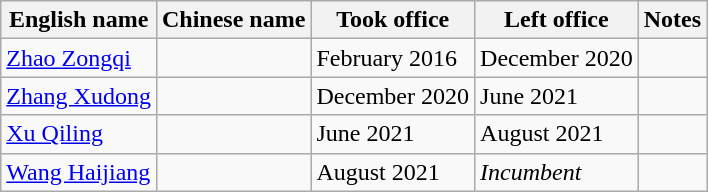<table class="wikitable">
<tr>
<th>English name</th>
<th>Chinese name</th>
<th>Took office</th>
<th>Left office</th>
<th>Notes</th>
</tr>
<tr>
<td><a href='#'>Zhao Zongqi</a></td>
<td></td>
<td>February 2016</td>
<td>December 2020</td>
<td></td>
</tr>
<tr>
<td><a href='#'>Zhang Xudong</a></td>
<td></td>
<td>December 2020</td>
<td>June 2021</td>
<td></td>
</tr>
<tr>
<td><a href='#'>Xu Qiling</a></td>
<td></td>
<td>June 2021</td>
<td>August 2021</td>
<td></td>
</tr>
<tr>
<td><a href='#'>Wang Haijiang</a></td>
<td></td>
<td>August 2021</td>
<td><em>Incumbent</em></td>
<td></td>
</tr>
</table>
